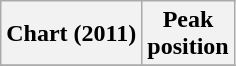<table class="wikitable sortable plainrowheaders" style="text-align:center">
<tr>
<th scope="col">Chart (2011)</th>
<th scope="col">Peak<br> position</th>
</tr>
<tr>
</tr>
</table>
